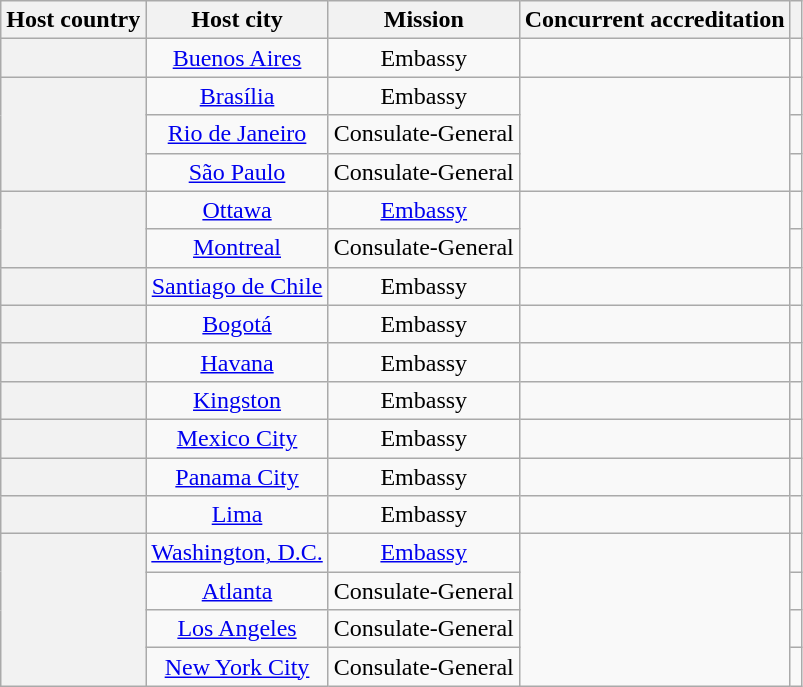<table class="wikitable plainrowheaders" style="text-align:center;">
<tr>
<th scope="col">Host country</th>
<th scope="col">Host city</th>
<th scope="col">Mission</th>
<th scope="col">Concurrent accreditation</th>
<th scope="col"></th>
</tr>
<tr>
<th scope="row"></th>
<td><a href='#'>Buenos Aires</a></td>
<td>Embassy</td>
<td></td>
<td></td>
</tr>
<tr>
<th scope="row"  rowspan="3"></th>
<td><a href='#'>Brasília</a></td>
<td>Embassy</td>
<td rowspan="3"></td>
<td></td>
</tr>
<tr>
<td><a href='#'>Rio de Janeiro</a></td>
<td>Consulate-General</td>
<td></td>
</tr>
<tr>
<td><a href='#'>São Paulo</a></td>
<td>Consulate-General</td>
<td></td>
</tr>
<tr>
<th scope="row"  rowspan="2"></th>
<td><a href='#'>Ottawa</a></td>
<td><a href='#'>Embassy</a></td>
<td rowspan="2"></td>
<td></td>
</tr>
<tr>
<td><a href='#'>Montreal</a></td>
<td>Consulate-General</td>
<td></td>
</tr>
<tr>
<th scope="row"></th>
<td><a href='#'>Santiago de Chile</a></td>
<td>Embassy</td>
<td></td>
<td></td>
</tr>
<tr>
<th scope="row"></th>
<td><a href='#'>Bogotá</a></td>
<td>Embassy</td>
<td></td>
<td></td>
</tr>
<tr>
<th scope="row"></th>
<td><a href='#'>Havana</a></td>
<td>Embassy</td>
<td></td>
<td></td>
</tr>
<tr>
<th scope="row"></th>
<td><a href='#'>Kingston</a></td>
<td>Embassy</td>
<td></td>
<td></td>
</tr>
<tr>
<th scope="row"></th>
<td><a href='#'>Mexico City</a></td>
<td>Embassy</td>
<td></td>
<td></td>
</tr>
<tr>
<th scope="row"></th>
<td><a href='#'>Panama City</a></td>
<td>Embassy</td>
<td></td>
<td></td>
</tr>
<tr>
<th scope="row"></th>
<td><a href='#'>Lima</a></td>
<td>Embassy</td>
<td></td>
<td></td>
</tr>
<tr>
<th scope="row"  rowspan="4"></th>
<td><a href='#'>Washington, D.C.</a></td>
<td><a href='#'>Embassy</a></td>
<td rowspan="4"></td>
<td></td>
</tr>
<tr>
<td><a href='#'>Atlanta</a></td>
<td>Consulate-General</td>
<td></td>
</tr>
<tr>
<td><a href='#'>Los Angeles</a></td>
<td>Consulate-General</td>
<td></td>
</tr>
<tr>
<td><a href='#'>New York City</a></td>
<td>Consulate-General</td>
<td></td>
</tr>
</table>
